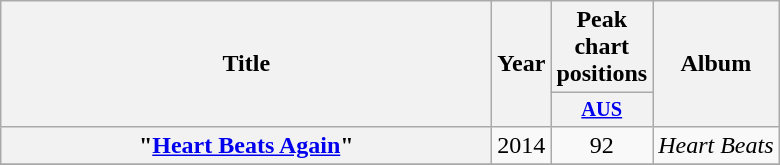<table class="wikitable plainrowheaders" style="text-align:center;">
<tr>
<th scope="col" rowspan="2" style="width:20em;">Title</th>
<th scope="col" rowspan="2" style="width:1em;">Year</th>
<th scope="col" colspan="1">Peak chart positions</th>
<th scope="col" rowspan="2">Album</th>
</tr>
<tr>
<th scope="col" style="width:3em;font-size:85%;"><a href='#'>AUS</a><br></th>
</tr>
<tr>
<th scope="row">"<a href='#'>Heart Beats Again</a>"</th>
<td>2014</td>
<td>92</td>
<td><em>Heart Beats</em></td>
</tr>
<tr>
</tr>
</table>
